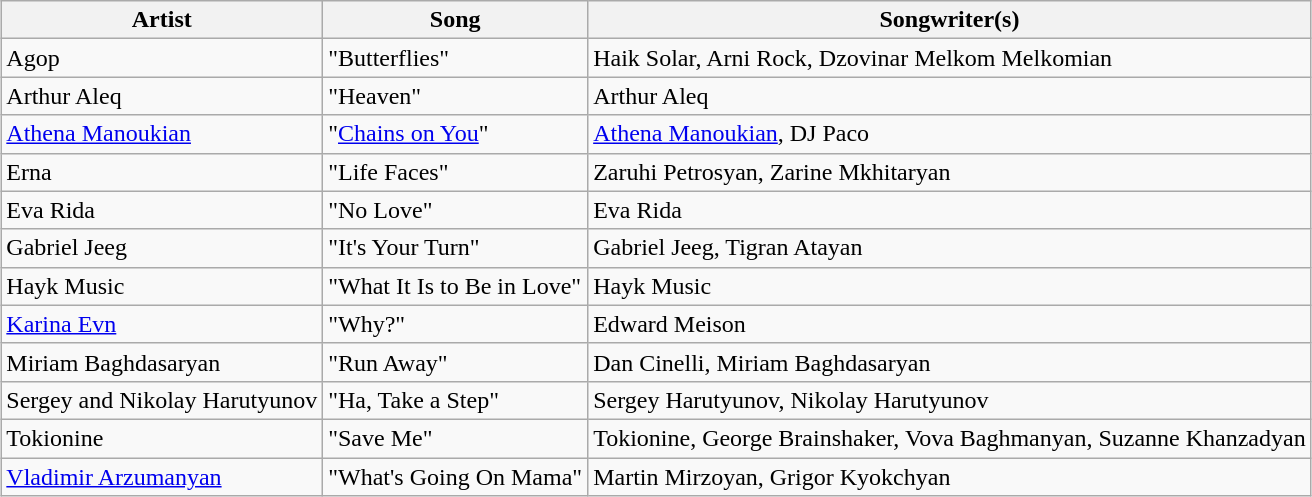<table class="sortable wikitable" style="margin: 1em auto 1em auto">
<tr>
<th>Artist</th>
<th>Song</th>
<th class="unsortable">Songwriter(s)</th>
</tr>
<tr>
<td>Agop</td>
<td>"Butterflies"</td>
<td>Haik Solar, Arni Rock, Dzovinar Melkom Melkomian</td>
</tr>
<tr>
<td>Arthur Aleq</td>
<td>"Heaven"</td>
<td>Arthur Aleq</td>
</tr>
<tr>
<td><a href='#'>Athena Manoukian</a></td>
<td>"<a href='#'>Chains on You</a>"</td>
<td><a href='#'>Athena Manoukian</a>, DJ Paco</td>
</tr>
<tr>
<td>Erna</td>
<td>"Life Faces"</td>
<td>Zaruhi Petrosyan, Zarine Mkhitaryan</td>
</tr>
<tr>
<td>Eva Rida</td>
<td>"No Love"</td>
<td>Eva Rida</td>
</tr>
<tr>
<td>Gabriel Jeeg</td>
<td>"It's Your Turn"</td>
<td>Gabriel Jeeg, Tigran Atayan</td>
</tr>
<tr>
<td>Hayk Music</td>
<td>"What It Is to Be in Love"</td>
<td>Hayk Music</td>
</tr>
<tr>
<td><a href='#'>Karina Evn</a></td>
<td>"Why?"</td>
<td>Edward Meison</td>
</tr>
<tr>
<td>Miriam Baghdasaryan</td>
<td>"Run Away"</td>
<td>Dan Cinelli, Miriam Baghdasaryan</td>
</tr>
<tr>
<td>Sergey and Nikolay Harutyunov</td>
<td>"Ha, Take a Step"</td>
<td>Sergey Harutyunov, Nikolay Harutyunov</td>
</tr>
<tr>
<td>Tokionine</td>
<td>"Save Me"</td>
<td>Tokionine, George Brainshaker, Vova Baghmanyan, Suzanne Khanzadyan</td>
</tr>
<tr>
<td><a href='#'>Vladimir Arzumanyan</a></td>
<td>"What's Going On Mama"</td>
<td>Martin Mirzoyan, Grigor Kyokchyan</td>
</tr>
</table>
